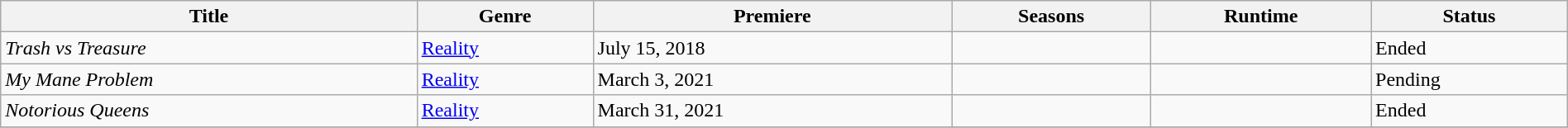<table class="wikitable sortable" style="width:100%;">
<tr>
<th>Title</th>
<th>Genre</th>
<th>Premiere</th>
<th>Seasons</th>
<th>Runtime</th>
<th>Status</th>
</tr>
<tr>
<td><em>Trash vs Treasure</em></td>
<td><a href='#'>Reality</a></td>
<td>July 15, 2018</td>
<td></td>
<td></td>
<td>Ended</td>
</tr>
<tr>
<td><em>My Mane Problem</em></td>
<td><a href='#'>Reality</a></td>
<td>March 3, 2021</td>
<td></td>
<td></td>
<td>Pending</td>
</tr>
<tr>
<td><em>Notorious Queens</em></td>
<td><a href='#'>Reality</a></td>
<td>March 31, 2021</td>
<td></td>
<td></td>
<td>Ended</td>
</tr>
<tr>
</tr>
</table>
